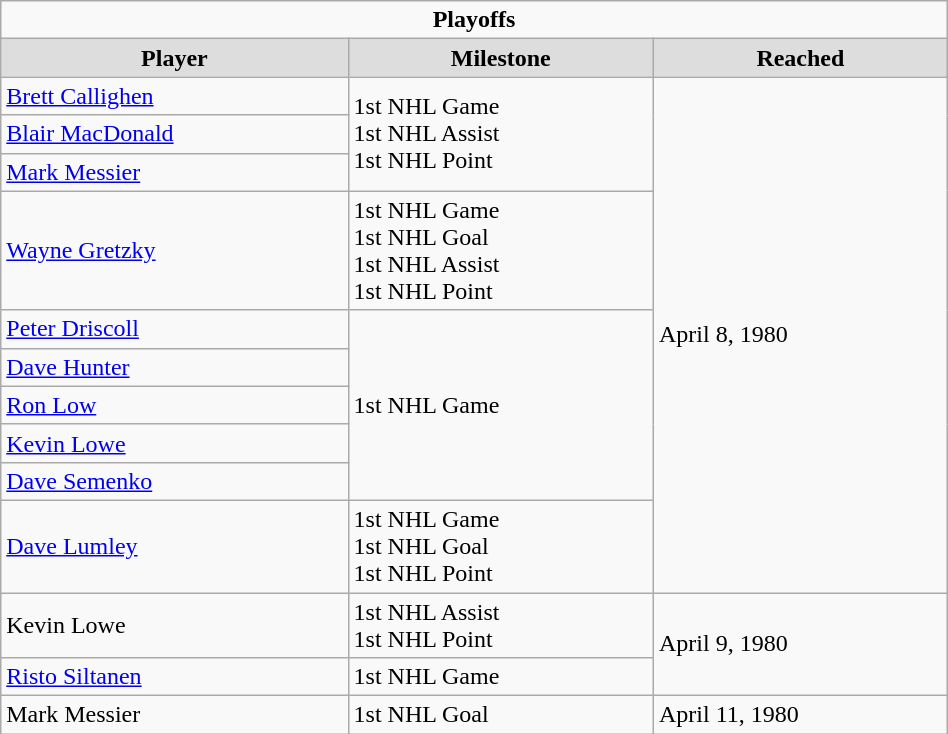<table class="wikitable" style="width:50%;">
<tr>
<td colspan="10" style="text-align:center;"><strong>Playoffs</strong></td>
</tr>
<tr style="text-align:center; background:#ddd;">
<td><strong>Player</strong></td>
<td><strong>Milestone</strong></td>
<td><strong>Reached</strong></td>
</tr>
<tr>
<td><a href='#'>Brett Callighen</a></td>
<td rowspan="3">1st NHL Game<br>1st NHL Assist<br>1st NHL Point</td>
<td rowspan="10">April 8, 1980</td>
</tr>
<tr>
<td><a href='#'>Blair MacDonald</a></td>
</tr>
<tr>
<td><a href='#'>Mark Messier</a></td>
</tr>
<tr>
<td><a href='#'>Wayne Gretzky</a></td>
<td>1st NHL Game<br>1st NHL Goal<br>1st NHL Assist<br>1st NHL Point</td>
</tr>
<tr>
<td><a href='#'>Peter Driscoll</a></td>
<td rowspan="5">1st NHL Game</td>
</tr>
<tr>
<td><a href='#'>Dave Hunter</a></td>
</tr>
<tr>
<td><a href='#'>Ron Low</a></td>
</tr>
<tr>
<td><a href='#'>Kevin Lowe</a></td>
</tr>
<tr>
<td><a href='#'>Dave Semenko</a></td>
</tr>
<tr>
<td><a href='#'>Dave Lumley</a></td>
<td>1st NHL Game<br>1st NHL Goal<br>1st NHL Point</td>
</tr>
<tr>
<td>Kevin Lowe</td>
<td>1st NHL Assist<br>1st NHL Point</td>
<td rowspan="2">April 9, 1980</td>
</tr>
<tr>
<td><a href='#'>Risto Siltanen</a></td>
<td>1st NHL Game</td>
</tr>
<tr>
<td>Mark Messier</td>
<td>1st NHL Goal</td>
<td>April 11, 1980</td>
</tr>
</table>
